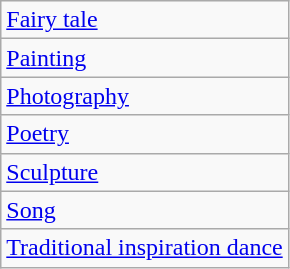<table class="wikitable">
<tr>
<td><a href='#'>Fairy tale</a></td>
</tr>
<tr>
<td><a href='#'>Painting</a></td>
</tr>
<tr>
<td><a href='#'>Photography</a></td>
</tr>
<tr>
<td><a href='#'>Poetry</a></td>
</tr>
<tr>
<td><a href='#'>Sculpture</a></td>
</tr>
<tr>
<td><a href='#'>Song</a></td>
</tr>
<tr>
<td><a href='#'>Traditional inspiration dance</a></td>
</tr>
</table>
